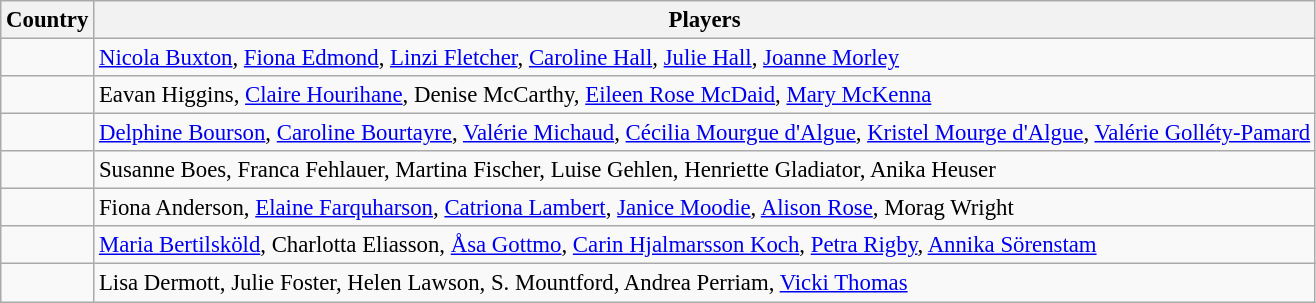<table class="wikitable" style="font-size:95%;">
<tr>
<th>Country</th>
<th>Players</th>
</tr>
<tr>
<td></td>
<td><a href='#'>Nicola Buxton</a>, <a href='#'>Fiona Edmond</a>, <a href='#'>Linzi Fletcher</a>, <a href='#'>Caroline Hall</a>, <a href='#'>Julie Hall</a>, <a href='#'>Joanne Morley</a></td>
</tr>
<tr>
<td></td>
<td>Eavan Higgins, <a href='#'>Claire Hourihane</a>, Denise McCarthy, <a href='#'>Eileen Rose McDaid</a>, <a href='#'>Mary McKenna</a></td>
</tr>
<tr>
<td></td>
<td><a href='#'>Delphine Bourson</a>, <a href='#'>Caroline Bourtayre</a>, <a href='#'>Valérie Michaud</a>, <a href='#'>Cécilia Mourgue d'Algue</a>, <a href='#'>Kristel Mourge d'Algue</a>, <a href='#'>Valérie Golléty-Pamard</a></td>
</tr>
<tr>
<td></td>
<td>Susanne Boes, Franca Fehlauer, Martina Fischer, Luise Gehlen, Henriette Gladiator, Anika Heuser</td>
</tr>
<tr>
<td></td>
<td>Fiona Anderson, <a href='#'>Elaine Farquharson</a>, <a href='#'>Catriona Lambert</a>, <a href='#'>Janice Moodie</a>, <a href='#'>Alison Rose</a>, Morag Wright</td>
</tr>
<tr>
<td></td>
<td><a href='#'>Maria Bertilsköld</a>, Charlotta Eliasson, <a href='#'>Åsa Gottmo</a>, <a href='#'>Carin Hjalmarsson Koch</a>, <a href='#'>Petra Rigby</a>, <a href='#'>Annika Sörenstam</a></td>
</tr>
<tr>
<td></td>
<td>Lisa Dermott, Julie Foster, Helen Lawson, S. Mountford, Andrea Perriam, <a href='#'>Vicki Thomas</a></td>
</tr>
</table>
